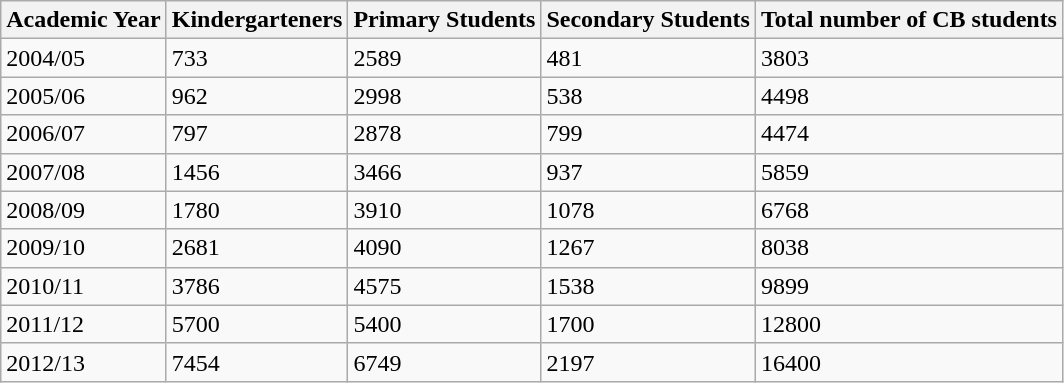<table class="wikitable">
<tr>
<th>Academic Year</th>
<th>Kindergarteners</th>
<th>Primary Students</th>
<th>Secondary Students</th>
<th>Total number of CB students</th>
</tr>
<tr>
<td>2004/05</td>
<td>733</td>
<td>2589</td>
<td>481</td>
<td>3803</td>
</tr>
<tr>
<td>2005/06</td>
<td>962</td>
<td>2998</td>
<td>538</td>
<td>4498</td>
</tr>
<tr>
<td>2006/07</td>
<td>797</td>
<td>2878</td>
<td>799</td>
<td>4474</td>
</tr>
<tr>
<td>2007/08</td>
<td>1456</td>
<td>3466</td>
<td>937</td>
<td>5859</td>
</tr>
<tr>
<td>2008/09</td>
<td>1780</td>
<td>3910</td>
<td>1078</td>
<td>6768</td>
</tr>
<tr>
<td>2009/10</td>
<td>2681</td>
<td>4090</td>
<td>1267</td>
<td>8038</td>
</tr>
<tr>
<td>2010/11</td>
<td>3786</td>
<td>4575</td>
<td>1538</td>
<td>9899</td>
</tr>
<tr>
<td>2011/12</td>
<td>5700</td>
<td>5400</td>
<td>1700</td>
<td>12800</td>
</tr>
<tr>
<td>2012/13</td>
<td>7454</td>
<td>6749</td>
<td>2197</td>
<td>16400</td>
</tr>
</table>
